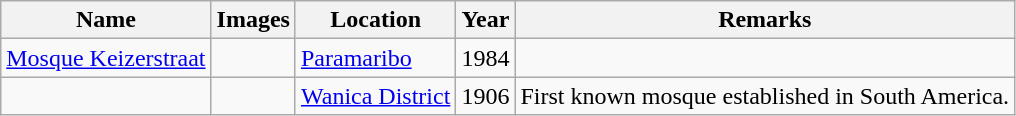<table class="wikitable sortable">
<tr>
<th>Name</th>
<th class="unsortable">Images</th>
<th>Location</th>
<th data-sort-type="data">Year</th>
<th class="unsortable">Remarks</th>
</tr>
<tr>
<td><a href='#'>Mosque Keizerstraat</a></td>
<td></td>
<td><a href='#'>Paramaribo</a></td>
<td>1984</td>
<td></td>
</tr>
<tr>
<td></td>
<td></td>
<td><a href='#'>Wanica District</a></td>
<td>1906</td>
<td>First known mosque established in South America.</td>
</tr>
</table>
